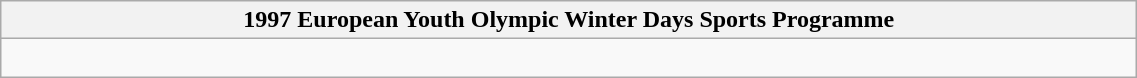<table class="wikitable" style="width: 60%;">
<tr>
<th>1997 European Youth Olympic Winter Days Sports Programme</th>
</tr>
<tr>
<td><br></td>
</tr>
</table>
